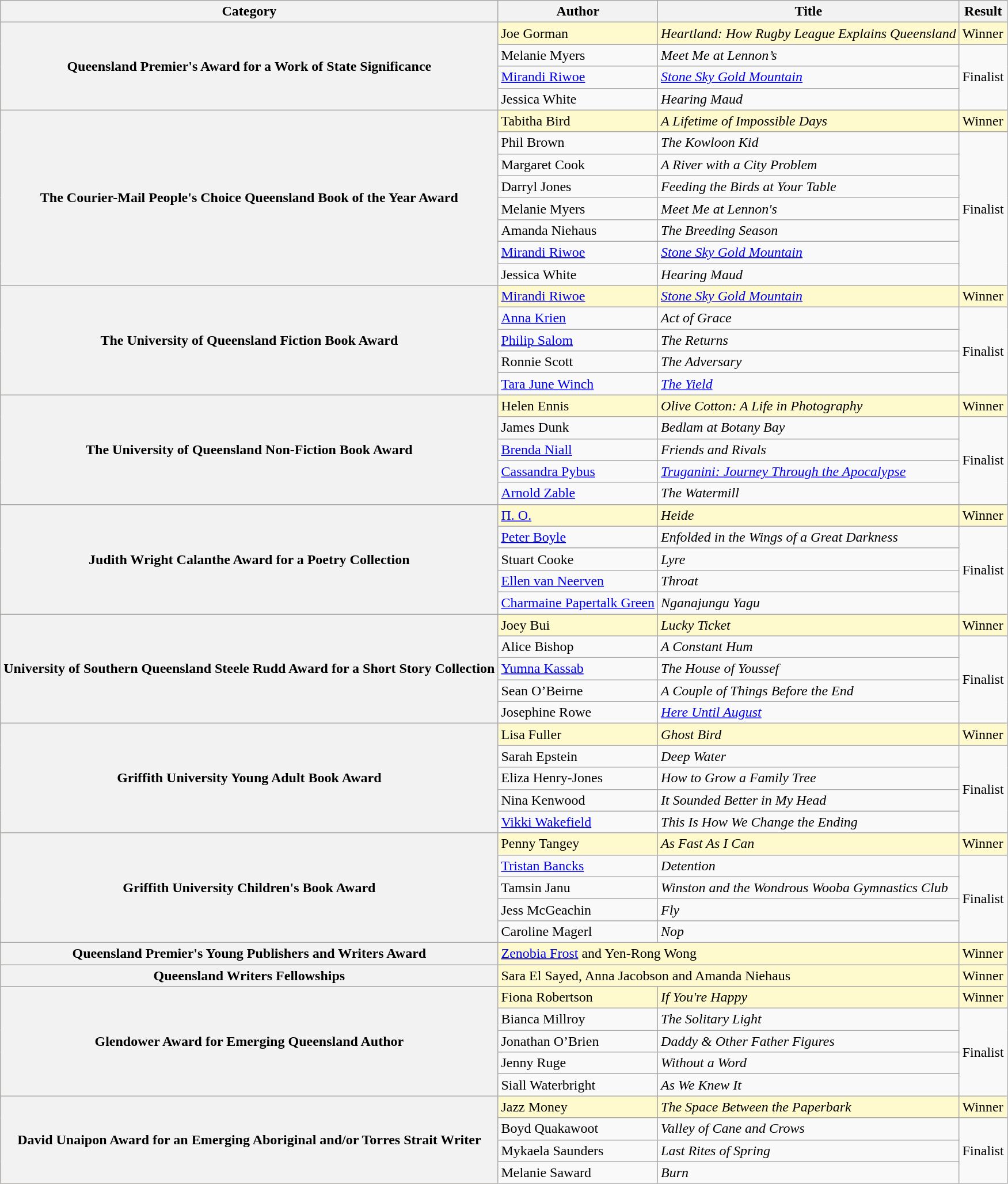<table class="wikitable sortable">
<tr>
<th>Category</th>
<th>Author</th>
<th>Title</th>
<th>Result</th>
</tr>
<tr style="background:LemonChiffon; color:black">
<th rowspan="4">Queensland Premier's Award for a Work of State Significance</th>
<td>Joe Gorman</td>
<td><em>Heartland: How Rugby League Explains Queensland</em></td>
<td>Winner</td>
</tr>
<tr>
<td>Melanie Myers</td>
<td><em>Meet Me at Lennon’s</em></td>
<td rowspan="3">Finalist</td>
</tr>
<tr>
<td><a href='#'>Mirandi Riwoe</a></td>
<td><em><a href='#'>Stone Sky Gold Mountain</a></em></td>
</tr>
<tr>
<td>Jessica White</td>
<td><em>Hearing Maud</em></td>
</tr>
<tr style="background:LemonChiffon; color:black">
<th rowspan="8">The Courier-Mail People's Choice Queensland Book of the Year Award</th>
<td>Tabitha Bird</td>
<td><em>A Lifetime of Impossible Days</em></td>
<td>Winner</td>
</tr>
<tr>
<td>Phil Brown</td>
<td><em>The Kowloon Kid</em></td>
<td rowspan="7">Finalist</td>
</tr>
<tr>
<td>Margaret Cook</td>
<td><em>A River with a City Problem</em></td>
</tr>
<tr>
<td>Darryl Jones</td>
<td><em>Feeding the Birds at Your Table</em></td>
</tr>
<tr>
<td>Melanie Myers</td>
<td><em>Meet Me at Lennon's</em></td>
</tr>
<tr>
<td>Amanda Niehaus</td>
<td><em>The Breeding Season</em></td>
</tr>
<tr>
<td><a href='#'>Mirandi Riwoe</a></td>
<td><em><a href='#'>Stone Sky Gold Mountain</a></em></td>
</tr>
<tr>
<td>Jessica White</td>
<td><em>Hearing Maud</em></td>
</tr>
<tr style="background:LemonChiffon; color:black">
<th rowspan="5">The University of Queensland Fiction Book Award</th>
<td><a href='#'>Mirandi Riwoe</a></td>
<td><em><a href='#'>Stone Sky Gold Mountain</a></em></td>
<td>Winner</td>
</tr>
<tr>
<td><a href='#'>Anna Krien</a></td>
<td><em>Act of Grace</em></td>
<td rowspan="4">Finalist</td>
</tr>
<tr>
<td><a href='#'>Philip Salom</a></td>
<td><em>The Returns</em></td>
</tr>
<tr>
<td>Ronnie Scott</td>
<td><em>The Adversary</em></td>
</tr>
<tr>
<td><a href='#'>Tara June Winch</a></td>
<td><em><a href='#'>The Yield</a></em></td>
</tr>
<tr style="background:LemonChiffon; color:black">
<th rowspan="5">The University of Queensland Non-Fiction Book Award</th>
<td>Helen Ennis</td>
<td><em>Olive Cotton: A Life in Photography</em></td>
<td>Winner</td>
</tr>
<tr>
<td>James Dunk</td>
<td><em>Bedlam at Botany Bay</em></td>
<td rowspan="4">Finalist</td>
</tr>
<tr>
<td><a href='#'>Brenda Niall</a></td>
<td><em>Friends and Rivals</em></td>
</tr>
<tr>
<td><a href='#'>Cassandra Pybus</a></td>
<td><em><a href='#'>Truganini: Journey Through the Apocalypse</a></em></td>
</tr>
<tr>
<td><a href='#'>Arnold Zable</a></td>
<td><em>The Watermill</em></td>
</tr>
<tr style="background:LemonChiffon; color:black">
<th rowspan="5">Judith Wright Calanthe Award for a Poetry Collection</th>
<td><a href='#'>П. O.</a></td>
<td><em>Heide</em></td>
<td>Winner</td>
</tr>
<tr>
<td><a href='#'>Peter Boyle</a></td>
<td><em>Enfolded in the Wings of a Great Darkness</em></td>
<td rowspan="4">Finalist</td>
</tr>
<tr>
<td>Stuart Cooke</td>
<td><em>Lyre</em></td>
</tr>
<tr>
<td><a href='#'>Ellen van Neerven</a></td>
<td><em>Throat</em></td>
</tr>
<tr>
<td><a href='#'>Charmaine Papertalk Green</a></td>
<td><em>Nganajungu Yagu</em></td>
</tr>
<tr style="background:LemonChiffon; color:black">
<th rowspan="5">University of Southern Queensland Steele Rudd Award for a Short Story Collection</th>
<td>Joey Bui</td>
<td><em>Lucky Ticket</em></td>
<td>Winner</td>
</tr>
<tr>
<td>Alice Bishop</td>
<td><em>A Constant Hum</em></td>
<td rowspan="4">Finalist</td>
</tr>
<tr>
<td><a href='#'>Yumna Kassab</a></td>
<td><em>The House of Youssef</em></td>
</tr>
<tr>
<td>Sean O’Beirne</td>
<td><em>A Couple of Things Before the End</em></td>
</tr>
<tr>
<td>Josephine Rowe</td>
<td><em><a href='#'>Here Until August</a></em></td>
</tr>
<tr style="background:LemonChiffon; color:black">
<th rowspan="5">Griffith University Young Adult Book Award</th>
<td>Lisa Fuller</td>
<td><em>Ghost Bird</em></td>
<td>Winner</td>
</tr>
<tr>
<td>Sarah Epstein</td>
<td><em>Deep Water</em></td>
<td rowspan="4">Finalist</td>
</tr>
<tr>
<td>Eliza Henry-Jones</td>
<td><em>How to Grow a Family Tree</em></td>
</tr>
<tr>
<td>Nina Kenwood</td>
<td><em>It Sounded Better in My Head</em></td>
</tr>
<tr>
<td><a href='#'>Vikki Wakefield</a></td>
<td><em>This Is How We Change the Ending</em></td>
</tr>
<tr style="background:LemonChiffon; color:black">
<th rowspan="5">Griffith University Children's Book Award</th>
<td>Penny Tangey</td>
<td><em>As Fast As I Can</em></td>
<td>Winner</td>
</tr>
<tr>
<td><a href='#'>Tristan Bancks</a></td>
<td><em>Detention</em></td>
<td rowspan="4">Finalist</td>
</tr>
<tr>
<td>Tamsin Janu</td>
<td><em>Winston and the Wondrous Wooba Gymnastics Club</em></td>
</tr>
<tr>
<td>Jess McGeachin</td>
<td><em>Fly</em></td>
</tr>
<tr>
<td>Caroline Magerl</td>
<td><em>Nop</em></td>
</tr>
<tr style="background:LemonChiffon; color:black">
<th>Queensland Premier's Young Publishers and Writers Award</th>
<td colspan="2"><a href='#'>Zenobia Frost</a> and Yen-Rong Wong</td>
<td>Winner</td>
</tr>
<tr style="background:LemonChiffon; color:black">
<th>Queensland Writers Fellowships</th>
<td colspan="2">Sara El Sayed, Anna Jacobson and Amanda Niehaus</td>
<td>Winner</td>
</tr>
<tr style="background:LemonChiffon; color:black">
<th rowspan="5">Glendower Award for Emerging Queensland Author</th>
<td>Fiona Robertson</td>
<td><em>If You're Happy</em></td>
<td>Winner</td>
</tr>
<tr>
<td>Bianca Millroy</td>
<td><em>The Solitary Light</em></td>
<td rowspan="4">Finalist</td>
</tr>
<tr>
<td>Jonathan O’Brien</td>
<td><em>Daddy & Other Father Figures</em></td>
</tr>
<tr>
<td>Jenny Ruge</td>
<td><em>Without a Word</em></td>
</tr>
<tr>
<td>Siall Waterbright</td>
<td><em>As We Knew It</em></td>
</tr>
<tr style="background:LemonChiffon; color:black">
<th rowspan="4">David Unaipon Award for an Emerging Aboriginal and/or Torres Strait Writer</th>
<td>Jazz Money</td>
<td><em>The Space Between the Paperbark</em></td>
<td>Winner</td>
</tr>
<tr>
<td>Boyd Quakawoot</td>
<td><em>Valley of Cane and Crows</em></td>
<td rowspan="3">Finalist</td>
</tr>
<tr>
<td>Mykaela Saunders</td>
<td><em>Last Rites of Spring</em></td>
</tr>
<tr>
<td>Melanie Saward</td>
<td><em>Burn</em></td>
</tr>
</table>
